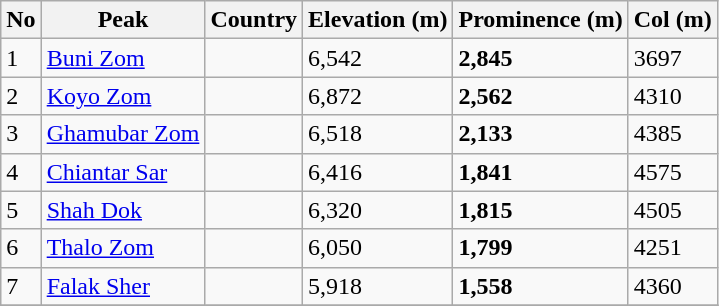<table class="wikitable sortable">
<tr>
<th>No</th>
<th>Peak</th>
<th>Country</th>
<th>Elevation (m)</th>
<th>Prominence (m)</th>
<th>Col (m)</th>
</tr>
<tr>
<td>1</td>
<td><a href='#'>Buni Zom</a></td>
<td></td>
<td>6,542</td>
<td><strong>2,845</strong></td>
<td>3697</td>
</tr>
<tr>
<td>2</td>
<td><a href='#'>Koyo Zom</a></td>
<td></td>
<td>6,872</td>
<td><strong>2,562</strong></td>
<td>4310</td>
</tr>
<tr>
<td>3</td>
<td><a href='#'>Ghamubar Zom</a></td>
<td></td>
<td>6,518</td>
<td><strong>2,133</strong></td>
<td>4385</td>
</tr>
<tr>
<td>4</td>
<td><a href='#'>Chiantar Sar</a></td>
<td></td>
<td>6,416</td>
<td><strong>1,841</strong></td>
<td>4575</td>
</tr>
<tr>
<td>5</td>
<td><a href='#'>Shah Dok</a></td>
<td></td>
<td>6,320</td>
<td><strong>1,815</strong></td>
<td>4505</td>
</tr>
<tr>
<td>6</td>
<td><a href='#'>Thalo Zom</a></td>
<td></td>
<td>6,050</td>
<td><strong>1,799</strong></td>
<td>4251</td>
</tr>
<tr>
<td>7</td>
<td><a href='#'>Falak Sher</a></td>
<td></td>
<td>5,918</td>
<td><strong>1,558</strong></td>
<td>4360</td>
</tr>
<tr>
</tr>
</table>
